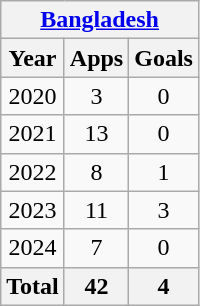<table class="wikitable" style="text-align:center">
<tr>
<th colspan=11><a href='#'>Bangladesh</a></th>
</tr>
<tr>
<th>Year</th>
<th>Apps</th>
<th>Goals</th>
</tr>
<tr>
<td>2020</td>
<td>3</td>
<td>0</td>
</tr>
<tr>
<td>2021</td>
<td>13</td>
<td>0</td>
</tr>
<tr>
<td>2022</td>
<td>8</td>
<td>1</td>
</tr>
<tr>
<td>2023</td>
<td>11</td>
<td>3</td>
</tr>
<tr>
<td>2024</td>
<td>7</td>
<td>0</td>
</tr>
<tr>
<th>Total</th>
<th>42</th>
<th>4</th>
</tr>
</table>
